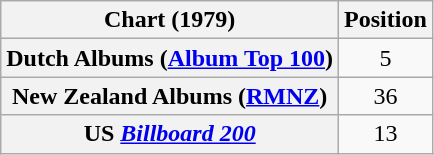<table class="wikitable sortable plainrowheaders" style="text-align:center">
<tr>
<th scope="col">Chart (1979)</th>
<th scope="col">Position</th>
</tr>
<tr>
<th scope="row">Dutch Albums (<a href='#'>Album Top 100</a>)</th>
<td>5</td>
</tr>
<tr>
<th scope="row">New Zealand Albums (<a href='#'>RMNZ</a>)</th>
<td>36</td>
</tr>
<tr>
<th scope="row">US <em><a href='#'>Billboard 200</a></em></th>
<td>13</td>
</tr>
</table>
